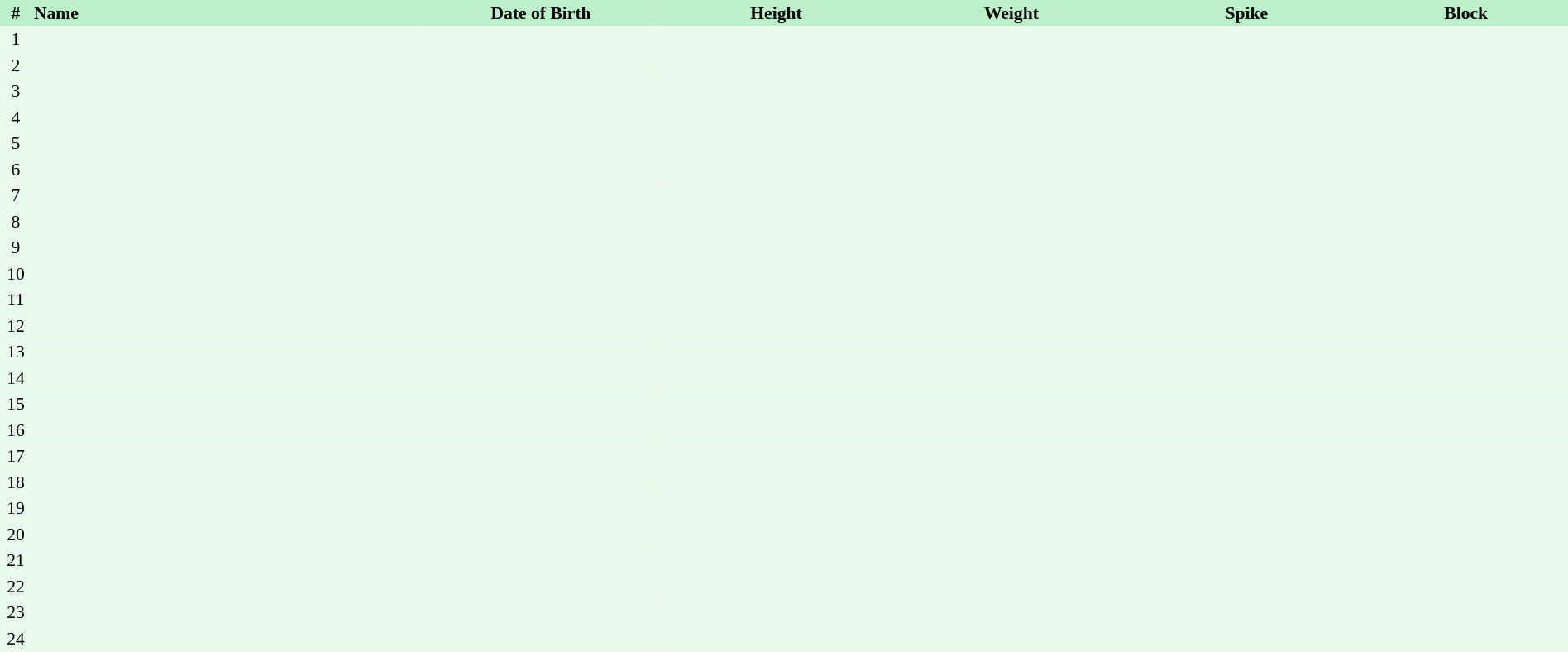<table border=0 cellpadding=2 cellspacing=0  |- bgcolor=#FFECCE style="text-align:center; font-size:90%; width:100%">
<tr bgcolor=#BBF0C9>
<th width=2%>#</th>
<th align=left width=25%>Name</th>
<th width=15%>Date of Birth</th>
<th width=15%>Height</th>
<th width=15%>Weight</th>
<th width=15%>Spike</th>
<th width=15%>Block</th>
</tr>
<tr bgcolor=#E7FAEC>
<td>1</td>
<td align=left></td>
<td align=right></td>
<td></td>
<td></td>
<td></td>
<td></td>
</tr>
<tr bgcolor=#E7FAEC>
<td>2</td>
<td align=left></td>
<td align=right></td>
<td></td>
<td></td>
<td></td>
<td></td>
</tr>
<tr bgcolor=#E7FAEC>
<td>3</td>
<td align=left></td>
<td align=right></td>
<td></td>
<td></td>
<td></td>
<td></td>
</tr>
<tr bgcolor=#E7FAEC>
<td>4</td>
<td align=left></td>
<td align=right></td>
<td></td>
<td></td>
<td></td>
<td></td>
</tr>
<tr bgcolor=#E7FAEC>
<td>5</td>
<td align=left></td>
<td align=right></td>
<td></td>
<td></td>
<td></td>
<td></td>
</tr>
<tr bgcolor=#E7FAEC>
<td>6</td>
<td align=left></td>
<td align=right></td>
<td></td>
<td></td>
<td></td>
<td></td>
</tr>
<tr bgcolor=#E7FAEC>
<td>7</td>
<td align=left></td>
<td align=right></td>
<td></td>
<td></td>
<td></td>
<td></td>
</tr>
<tr bgcolor=#E7FAEC>
<td>8</td>
<td align=left></td>
<td align=right></td>
<td></td>
<td></td>
<td></td>
<td></td>
</tr>
<tr bgcolor=#E7FAEC>
<td>9</td>
<td align=left></td>
<td align=right></td>
<td></td>
<td></td>
<td></td>
<td></td>
</tr>
<tr bgcolor=#E7FAEC>
<td>10</td>
<td align=left></td>
<td align=right></td>
<td></td>
<td></td>
<td></td>
<td></td>
</tr>
<tr bgcolor=#E7FAEC>
<td>11</td>
<td align=left></td>
<td align=right></td>
<td></td>
<td></td>
<td></td>
<td></td>
</tr>
<tr bgcolor=#E7FAEC>
<td>12</td>
<td align=left></td>
<td align=right></td>
<td></td>
<td></td>
<td></td>
<td></td>
</tr>
<tr bgcolor=#E7FAEC>
<td>13</td>
<td align=left></td>
<td align=right></td>
<td></td>
<td></td>
<td></td>
<td></td>
</tr>
<tr bgcolor=#E7FAEC>
<td>14</td>
<td align=left></td>
<td align=right></td>
<td></td>
<td></td>
<td></td>
<td></td>
</tr>
<tr bgcolor=#E7FAEC>
<td>15</td>
<td align=left></td>
<td align=right></td>
<td></td>
<td></td>
<td></td>
<td></td>
</tr>
<tr bgcolor=#E7FAEC>
<td>16</td>
<td align=left></td>
<td align=right></td>
<td></td>
<td></td>
<td></td>
<td></td>
</tr>
<tr bgcolor=#E7FAEC>
<td>17</td>
<td align=left></td>
<td align=right></td>
<td></td>
<td></td>
<td></td>
<td></td>
</tr>
<tr bgcolor=#E7FAEC>
<td>18</td>
<td align=left></td>
<td align=right></td>
<td></td>
<td></td>
<td></td>
<td></td>
</tr>
<tr bgcolor=#E7FAEC>
<td>19</td>
<td align=left></td>
<td align=right></td>
<td></td>
<td></td>
<td></td>
<td></td>
</tr>
<tr bgcolor=#E7FAEC>
<td>20</td>
<td align=left></td>
<td align=right></td>
<td></td>
<td></td>
<td></td>
<td></td>
</tr>
<tr bgcolor=#E7FAEC>
<td>21</td>
<td align=left></td>
<td align=right></td>
<td></td>
<td></td>
<td></td>
<td></td>
</tr>
<tr bgcolor=#E7FAEC>
<td>22</td>
<td align=left></td>
<td align=right></td>
<td></td>
<td></td>
<td></td>
<td></td>
</tr>
<tr bgcolor=#E7FAEC>
<td>23</td>
<td align=left></td>
<td align=right></td>
<td></td>
<td></td>
<td></td>
<td></td>
</tr>
<tr bgcolor=#E7FAEC>
<td>24</td>
<td align=left></td>
<td align=right></td>
<td></td>
<td></td>
<td></td>
<td></td>
</tr>
</table>
